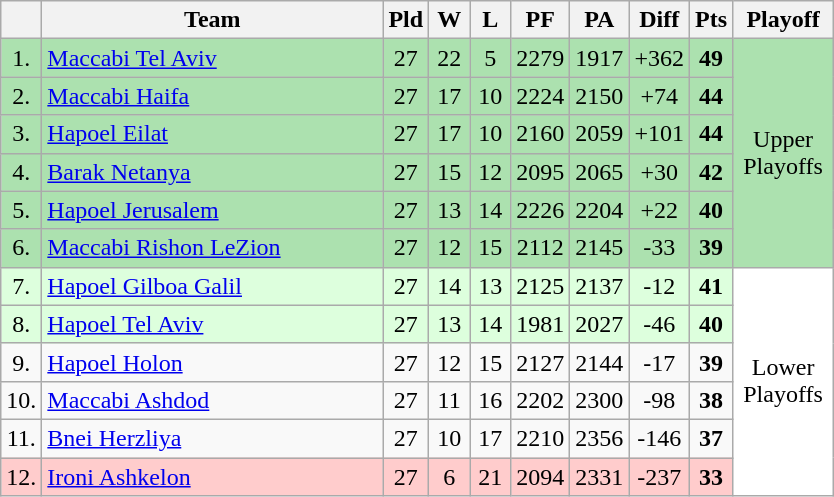<table class="wikitable sortable" style="text-align:center">
<tr>
<th width=15></th>
<th width=220>Team</th>
<th width=20>Pld</th>
<th width=20>W</th>
<th width=20>L</th>
<th width=20>PF</th>
<th width=20>PA</th>
<th width=30>Diff</th>
<th width=20>Pts</th>
<th width=60>Playoff</th>
</tr>
<tr style="background:#ACE1AF;">
<td>1.</td>
<td align=left><a href='#'>Maccabi Tel Aviv</a></td>
<td>27</td>
<td>22</td>
<td>5</td>
<td>2279</td>
<td>1917</td>
<td>+362</td>
<td><strong>49</strong></td>
<td rowspan=6 align=center>Upper Playoffs</td>
</tr>
<tr style="background:#ACE1AF;">
<td>2.</td>
<td align=left><a href='#'>Maccabi Haifa</a></td>
<td>27</td>
<td>17</td>
<td>10</td>
<td>2224</td>
<td>2150</td>
<td>+74</td>
<td><strong>44</strong></td>
</tr>
<tr style="background:#ACE1AF;">
<td>3.</td>
<td align=left><a href='#'>Hapoel Eilat</a></td>
<td>27</td>
<td>17</td>
<td>10</td>
<td>2160</td>
<td>2059</td>
<td>+101</td>
<td><strong>44</strong></td>
</tr>
<tr style="background:#ACE1AF;">
<td>4.</td>
<td align=left><a href='#'>Barak Netanya</a></td>
<td>27</td>
<td>15</td>
<td>12</td>
<td>2095</td>
<td>2065</td>
<td>+30</td>
<td><strong>42</strong></td>
</tr>
<tr style="background:#ACE1AF;">
<td>5.</td>
<td align=left><a href='#'>Hapoel Jerusalem</a></td>
<td>27</td>
<td>13</td>
<td>14</td>
<td>2226</td>
<td>2204</td>
<td>+22</td>
<td><strong>40</strong></td>
</tr>
<tr style="background:#ACE1AF;">
<td>6.</td>
<td align=left><a href='#'>Maccabi Rishon LeZion</a></td>
<td>27</td>
<td>12</td>
<td>15</td>
<td>2112</td>
<td>2145</td>
<td>-33</td>
<td><strong>39</strong></td>
</tr>
<tr style="background:#dfd;">
<td>7.</td>
<td align=left><a href='#'>Hapoel Gilboa Galil</a></td>
<td>27</td>
<td>14</td>
<td>13</td>
<td>2125</td>
<td>2137</td>
<td>-12</td>
<td><strong>41</strong></td>
<td bgcolor="#ffffff" rowspan=6 align=center>Lower Playoffs</td>
</tr>
<tr style="background:#dfd;">
<td>8.</td>
<td align=left><a href='#'>Hapoel Tel Aviv</a></td>
<td>27</td>
<td>13</td>
<td>14</td>
<td>1981</td>
<td>2027</td>
<td>-46</td>
<td><strong>40</strong></td>
</tr>
<tr>
<td>9.</td>
<td align=left><a href='#'>Hapoel Holon</a></td>
<td>27</td>
<td>12</td>
<td>15</td>
<td>2127</td>
<td>2144</td>
<td>-17</td>
<td><strong>39</strong></td>
</tr>
<tr>
<td>10.</td>
<td align=left><a href='#'>Maccabi Ashdod</a></td>
<td>27</td>
<td>11</td>
<td>16</td>
<td>2202</td>
<td>2300</td>
<td>-98</td>
<td><strong>38</strong></td>
</tr>
<tr>
<td>11.</td>
<td align=left><a href='#'>Bnei Herzliya</a></td>
<td>27</td>
<td>10</td>
<td>17</td>
<td>2210</td>
<td>2356</td>
<td>-146</td>
<td><strong>37</strong></td>
</tr>
<tr bgcolor=FFCCCC>
<td>12.</td>
<td align=left><a href='#'>Ironi Ashkelon</a></td>
<td>27</td>
<td>6</td>
<td>21</td>
<td>2094</td>
<td>2331</td>
<td>-237</td>
<td><strong>33</strong></td>
</tr>
</table>
